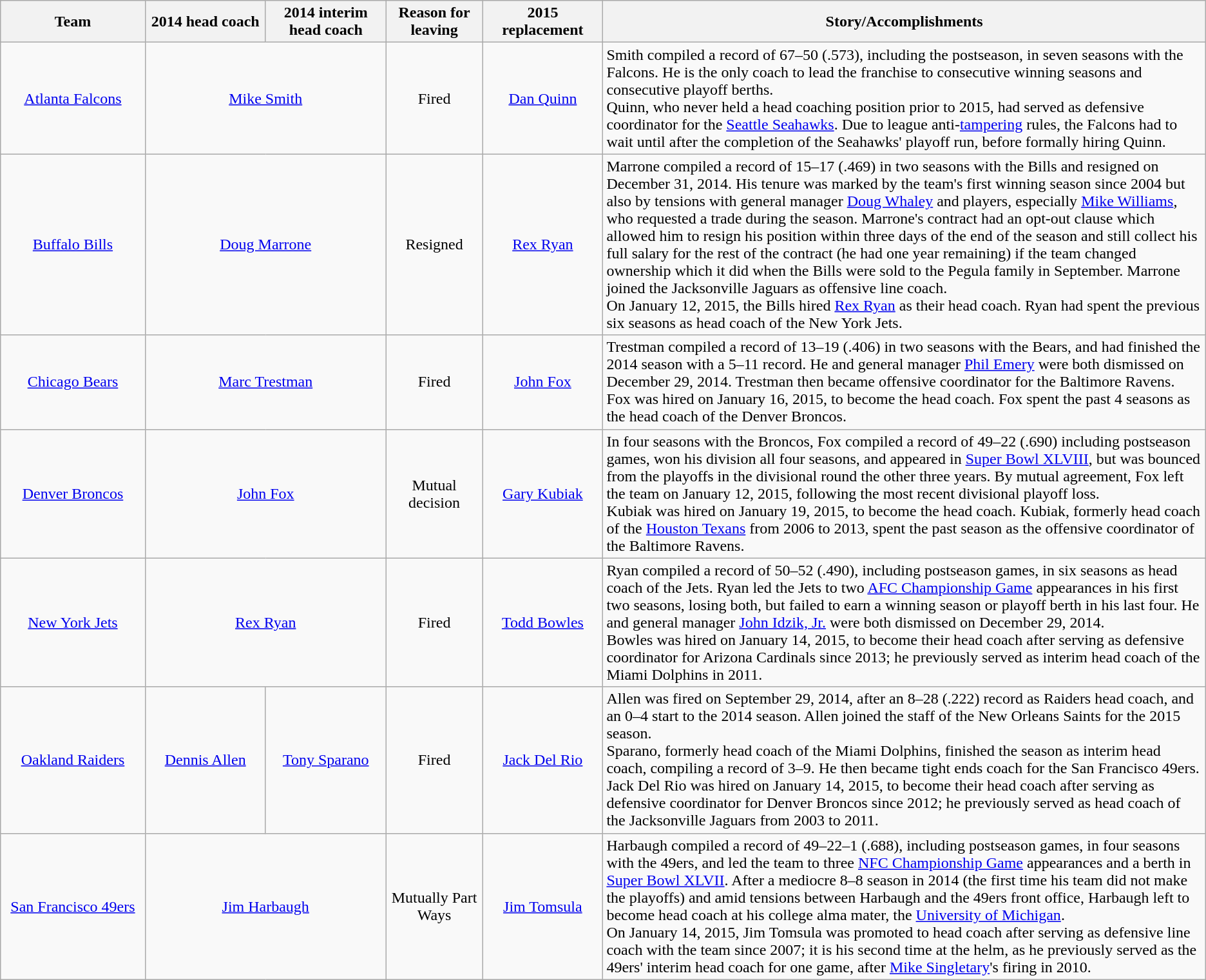<table class="wikitable sortable">
<tr>
<th style="width:12%;">Team</th>
<th style="width:10%;">2014 head coach</th>
<th style="width:10%;">2014 interim head coach</th>
<th style="width:8%;">Reason for leaving</th>
<th style="width:10%;">2015 replacement</th>
<th class="unsortable">Story/Accomplishments</th>
</tr>
<tr>
<td style="text-align:center;"><a href='#'>Atlanta Falcons</a></td>
<td style="text-align:center;" colspan=2><a href='#'>Mike Smith</a></td>
<td style="text-align:center;">Fired</td>
<td style="text-align:center;"><a href='#'>Dan Quinn</a></td>
<td>Smith compiled a record of 67–50 (.573), including the postseason, in seven seasons with the Falcons. He is the only coach to lead the franchise to consecutive winning seasons and consecutive playoff berths.<br>Quinn, who never held a head coaching position prior to 2015, had served as defensive coordinator for the <a href='#'>Seattle Seahawks</a>. Due to league anti-<a href='#'>tampering</a> rules, the Falcons had to wait until after the completion of the Seahawks' playoff run, before formally hiring Quinn.</td>
</tr>
<tr>
<td style="text-align:center;"><a href='#'>Buffalo Bills</a></td>
<td style="text-align:center;" colspan=2><a href='#'>Doug Marrone</a></td>
<td style="text-align:center;">Resigned</td>
<td style="text-align:center;"><a href='#'>Rex Ryan</a></td>
<td>Marrone compiled a record of 15–17 (.469) in two seasons with the Bills and resigned on December 31, 2014. His tenure was marked by the team's first winning season since 2004 but also by tensions with general manager <a href='#'>Doug Whaley</a> and players, especially <a href='#'>Mike Williams</a>, who requested a trade during the season. Marrone's contract had an opt-out clause which allowed him to resign his position within three days of the end of the season and still collect his full salary for the rest of the contract (he had one year remaining) if the team changed ownership which it did when the Bills were sold to the Pegula family in September. Marrone joined the Jacksonville Jaguars as offensive line coach.<br>On January 12, 2015, the Bills hired <a href='#'>Rex Ryan</a> as their head coach. Ryan had spent the previous six seasons as head coach of the New York Jets.</td>
</tr>
<tr>
<td style="text-align:center;"><a href='#'>Chicago Bears</a></td>
<td style="text-align:center;" colspan=2><a href='#'>Marc Trestman</a></td>
<td style="text-align:center;">Fired</td>
<td style="text-align:center;"><a href='#'>John Fox</a></td>
<td>Trestman compiled a record of 13–19 (.406) in two seasons with the Bears, and had finished the 2014 season with a 5–11 record. He and general manager <a href='#'>Phil Emery</a> were both dismissed on December 29, 2014. Trestman then became offensive coordinator for the Baltimore Ravens.<br>Fox was hired on January 16, 2015, to become the head coach. Fox spent the past 4 seasons as the head coach of the Denver Broncos.</td>
</tr>
<tr>
<td style="text-align:center;"><a href='#'>Denver Broncos</a></td>
<td style="text-align:center;" colspan=2><a href='#'>John Fox</a></td>
<td style="text-align:center;">Mutual decision</td>
<td style="text-align:center;"><a href='#'>Gary Kubiak</a></td>
<td>In four seasons with the Broncos, Fox compiled a record of 49–22 (.690) including postseason games, won his division all four seasons, and appeared in <a href='#'>Super Bowl XLVIII</a>, but was bounced from the playoffs in the divisional round the other three years. By mutual agreement, Fox left the team on January 12, 2015, following the most recent divisional playoff loss.<br>Kubiak was hired on January 19, 2015, to become the head coach. Kubiak, formerly head coach of the <a href='#'>Houston Texans</a> from 2006 to 2013, spent the past season as the offensive coordinator of the Baltimore Ravens.</td>
</tr>
<tr>
<td style="text-align:center;"><a href='#'>New York Jets</a></td>
<td style="text-align:center;" colspan=2><a href='#'>Rex Ryan</a></td>
<td style="text-align:center;">Fired</td>
<td style="text-align:center;"><a href='#'>Todd Bowles</a></td>
<td>Ryan compiled a record of 50–52 (.490), including postseason games, in six seasons as head coach of the Jets. Ryan led the Jets to two <a href='#'>AFC Championship Game</a> appearances in his first two seasons, losing both, but failed to earn a winning season or playoff berth in his last four. He and general manager <a href='#'>John Idzik, Jr.</a> were both dismissed on December 29, 2014.<br>Bowles was hired on January 14, 2015, to become their head coach after serving as defensive coordinator for Arizona Cardinals since 2013; he previously served as interim head coach of the Miami Dolphins in 2011.</td>
</tr>
<tr>
<td style="text-align:center;"><a href='#'>Oakland Raiders</a></td>
<td style="text-align:center;"><a href='#'>Dennis Allen</a></td>
<td style="text-align:center;"><a href='#'>Tony Sparano</a></td>
<td style="text-align:center;">Fired</td>
<td style="text-align:center;"><a href='#'>Jack Del Rio</a></td>
<td>Allen was fired on September 29, 2014, after an 8–28 (.222) record as Raiders head coach, and an 0–4 start to the 2014 season. Allen joined the staff of the New Orleans Saints for the 2015 season.<br>Sparano, formerly head coach of the Miami Dolphins, finished the season as interim head coach, compiling a record of 3–9. He then became tight ends coach for the San Francisco 49ers.<br>Jack Del Rio was hired on January 14, 2015, to become their head coach after serving as defensive coordinator for Denver Broncos since 2012; he previously served as head coach of the Jacksonville Jaguars from 2003 to 2011.</td>
</tr>
<tr>
<td style="text-align:center;"><a href='#'>San Francisco 49ers</a></td>
<td style="text-align:center;" colspan=2><a href='#'>Jim Harbaugh</a></td>
<td style="text-align:center;">Mutually Part Ways</td>
<td style="text-align:center;"><a href='#'>Jim Tomsula</a></td>
<td>Harbaugh compiled a record of 49–22–1 (.688), including postseason games, in four seasons with the 49ers, and led the team to three <a href='#'>NFC Championship Game</a> appearances and a berth in <a href='#'>Super Bowl XLVII</a>. After a mediocre 8–8 season in 2014 (the first time his team did not make the playoffs) and amid tensions between Harbaugh and the 49ers front office, Harbaugh left to become head coach at his college alma mater, the <a href='#'>University of Michigan</a>.<br>On January 14, 2015, Jim Tomsula was promoted to head coach after serving as defensive line coach with the team since 2007; it is his second time at the helm, as he previously served as the 49ers' interim head coach for one game, after <a href='#'>Mike Singletary</a>'s firing in 2010.</td>
</tr>
</table>
